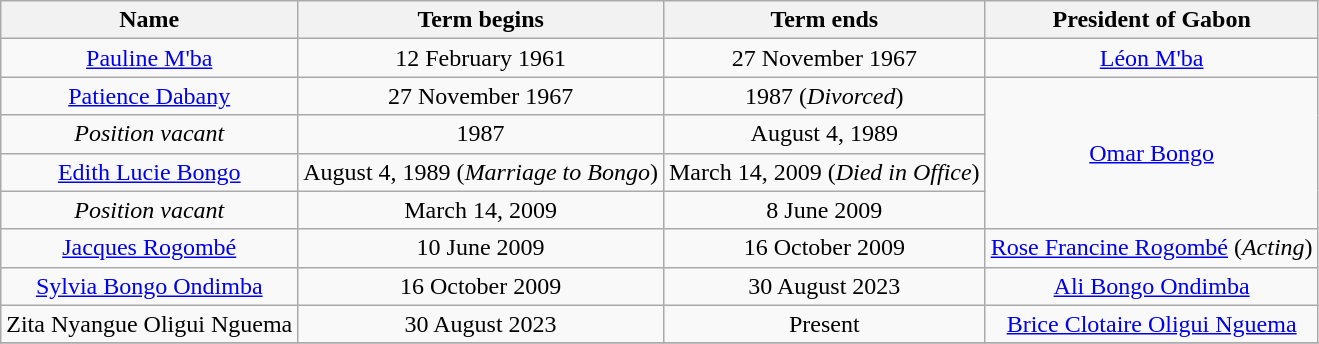<table class="wikitable" style="text-align:center">
<tr>
<th>Name</th>
<th>Term begins</th>
<th>Term ends</th>
<th>President of Gabon</th>
</tr>
<tr>
<td><a href='#'>Pauline M'ba</a></td>
<td>12 February 1961</td>
<td>27 November 1967</td>
<td><a href='#'>Léon M'ba</a></td>
</tr>
<tr>
<td><a href='#'>Patience Dabany</a></td>
<td>27 November 1967</td>
<td>1987 (<em>Divorced</em>)</td>
<td rowspan="4"><a href='#'>Omar Bongo</a></td>
</tr>
<tr>
<td><em>Position vacant</em></td>
<td>1987</td>
<td>August 4, 1989</td>
</tr>
<tr>
<td><a href='#'>Edith Lucie Bongo</a></td>
<td>August 4, 1989 (<em>Marriage to Bongo</em>)</td>
<td>March 14, 2009 (<em>Died in Office</em>)</td>
</tr>
<tr>
<td><em>Position vacant</em></td>
<td>March 14, 2009</td>
<td>8 June 2009</td>
</tr>
<tr>
<td><a href='#'>Jacques Rogombé</a></td>
<td>10 June 2009</td>
<td>16 October 2009</td>
<td><a href='#'>Rose Francine Rogombé</a> (<em>Acting</em>)</td>
</tr>
<tr>
<td><a href='#'>Sylvia Bongo Ondimba</a></td>
<td>16 October 2009</td>
<td>30 August 2023</td>
<td><a href='#'>Ali Bongo Ondimba</a></td>
</tr>
<tr>
<td>Zita Nyangue Oligui Nguema</td>
<td>30 August 2023</td>
<td>Present</td>
<td><a href='#'>Brice Clotaire Oligui Nguema</a></td>
</tr>
<tr>
</tr>
</table>
